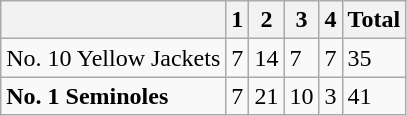<table class="wikitable">
<tr>
<th></th>
<th>1</th>
<th>2</th>
<th>3</th>
<th>4</th>
<th>Total</th>
</tr>
<tr>
<td>No. 10 Yellow Jackets</td>
<td>7</td>
<td>14</td>
<td>7</td>
<td>7</td>
<td>35</td>
</tr>
<tr>
<td><strong>No. 1 Seminoles</strong></td>
<td>7</td>
<td>21</td>
<td>10</td>
<td>3</td>
<td>41</td>
</tr>
</table>
